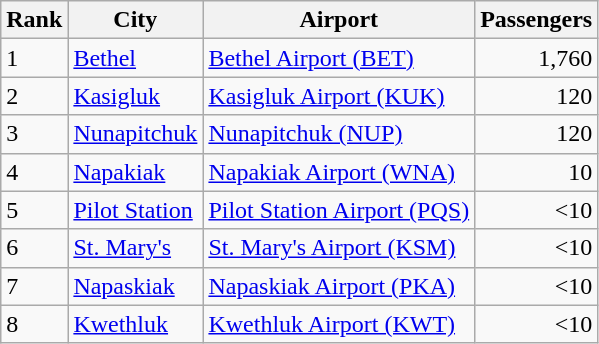<table class="wikitable">
<tr>
<th>Rank</th>
<th>City</th>
<th>Airport</th>
<th>Passengers</th>
</tr>
<tr>
<td>1</td>
<td><a href='#'>Bethel</a></td>
<td><a href='#'>Bethel Airport (BET)</a></td>
<td align="right">1,760</td>
</tr>
<tr>
<td>2</td>
<td><a href='#'>Kasigluk</a></td>
<td><a href='#'>Kasigluk Airport (KUK)</a></td>
<td align="right">120</td>
</tr>
<tr>
<td>3</td>
<td><a href='#'>Nunapitchuk</a></td>
<td><a href='#'>Nunapitchuk (NUP)</a></td>
<td align="right">120</td>
</tr>
<tr>
<td>4</td>
<td><a href='#'>Napakiak</a></td>
<td><a href='#'>Napakiak Airport (WNA)</a></td>
<td align="right">10</td>
</tr>
<tr>
<td>5</td>
<td><a href='#'>Pilot Station</a></td>
<td><a href='#'>Pilot Station Airport (PQS)</a></td>
<td align="right"><10</td>
</tr>
<tr>
<td>6</td>
<td><a href='#'>St. Mary's</a></td>
<td><a href='#'>St. Mary's Airport (KSM)</a></td>
<td align="right"><10</td>
</tr>
<tr>
<td>7</td>
<td><a href='#'>Napaskiak</a></td>
<td><a href='#'>Napaskiak Airport (PKA)</a></td>
<td align=right><10</td>
</tr>
<tr>
<td>8</td>
<td><a href='#'>Kwethluk</a></td>
<td><a href='#'>Kwethluk Airport (KWT)</a></td>
<td align=right><10</td>
</tr>
</table>
